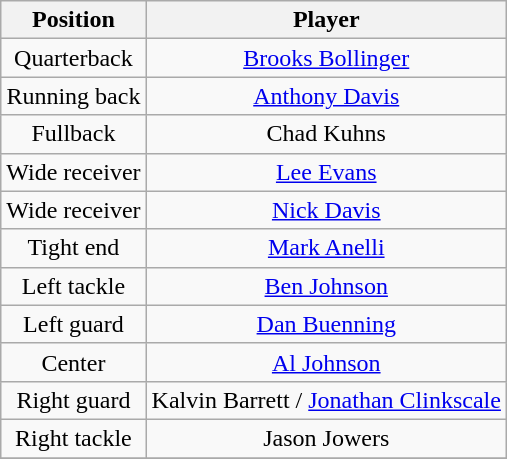<table class="wikitable" style="text-align: center;">
<tr>
<th>Position</th>
<th>Player</th>
</tr>
<tr>
<td>Quarterback</td>
<td><a href='#'>Brooks Bollinger</a></td>
</tr>
<tr>
<td>Running back</td>
<td><a href='#'>Anthony Davis</a></td>
</tr>
<tr>
<td>Fullback</td>
<td>Chad Kuhns</td>
</tr>
<tr>
<td>Wide receiver</td>
<td><a href='#'>Lee Evans</a></td>
</tr>
<tr>
<td>Wide receiver</td>
<td><a href='#'>Nick Davis</a></td>
</tr>
<tr>
<td>Tight end</td>
<td><a href='#'>Mark Anelli</a></td>
</tr>
<tr>
<td>Left tackle</td>
<td><a href='#'>Ben Johnson</a></td>
</tr>
<tr>
<td>Left guard</td>
<td><a href='#'>Dan Buenning</a></td>
</tr>
<tr>
<td>Center</td>
<td><a href='#'>Al Johnson</a></td>
</tr>
<tr>
<td>Right guard</td>
<td>Kalvin Barrett / <a href='#'>Jonathan Clinkscale</a></td>
</tr>
<tr>
<td>Right tackle</td>
<td>Jason Jowers</td>
</tr>
<tr>
</tr>
</table>
